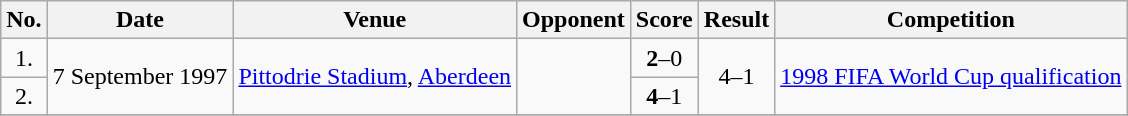<table class="wikitable">
<tr>
<th>No.</th>
<th>Date</th>
<th>Venue</th>
<th>Opponent</th>
<th>Score</th>
<th>Result</th>
<th>Competition</th>
</tr>
<tr>
<td align=center>1.</td>
<td rowspan=2>7 September 1997</td>
<td rowspan=2><a href='#'>Pittodrie Stadium</a>, <a href='#'>Aberdeen</a></td>
<td rowspan=2></td>
<td align=center><strong>2</strong>–0</td>
<td rowspan=2 align=center>4–1</td>
<td rowspan=2><a href='#'>1998 FIFA World Cup qualification</a></td>
</tr>
<tr>
<td align=center>2.</td>
<td align=center><strong>4</strong>–1</td>
</tr>
<tr>
</tr>
</table>
